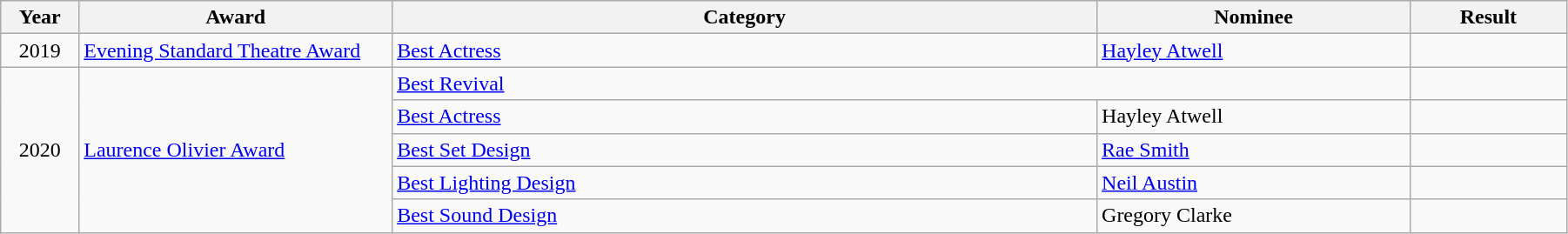<table class="wikitable" width="95%">
<tr>
<th width="5%">Year</th>
<th width="20%">Award</th>
<th width="45%">Category</th>
<th width="20%">Nominee</th>
<th width="10%">Result</th>
</tr>
<tr>
<td style="text-align: center;">2019</td>
<td><a href='#'>Evening Standard Theatre Award</a></td>
<td><a href='#'>Best Actress</a></td>
<td rowspan="1"><a href='#'>Hayley Atwell</a></td>
<td></td>
</tr>
<tr>
<td rowspan="5" style="text-align: center;">2020</td>
<td rowspan="5"><a href='#'>Laurence Olivier Award</a></td>
<td colspan="2"><a href='#'>Best Revival</a></td>
<td></td>
</tr>
<tr>
<td><a href='#'>Best Actress</a></td>
<td rowspan="1">Hayley Atwell</td>
<td></td>
</tr>
<tr>
<td><a href='#'>Best Set Design</a></td>
<td><a href='#'>Rae Smith</a></td>
<td></td>
</tr>
<tr>
<td><a href='#'>Best Lighting Design</a></td>
<td><a href='#'>Neil Austin</a></td>
<td></td>
</tr>
<tr>
<td><a href='#'>Best Sound Design</a></td>
<td>Gregory Clarke</td>
<td></td>
</tr>
</table>
